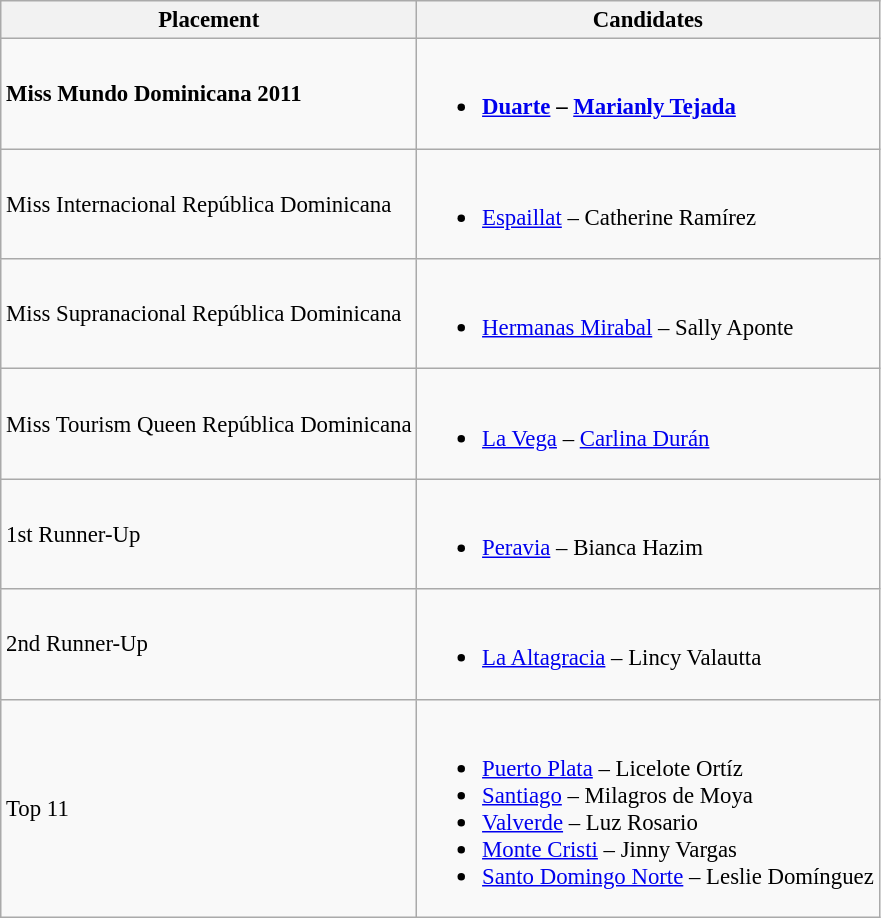<table class="wikitable sortable" style="font-size: 95%;">
<tr>
<th>Placement</th>
<th>Candidates</th>
</tr>
<tr>
<td><strong>Miss Mundo Dominicana 2011</strong></td>
<td><br><ul><li><strong><a href='#'>Duarte</a> – <a href='#'>Marianly Tejada</a></strong></li></ul></td>
</tr>
<tr>
<td>Miss Internacional República Dominicana</td>
<td><br><ul><li><a href='#'>Espaillat</a> – Catherine Ramírez</li></ul></td>
</tr>
<tr>
<td>Miss Supranacional República Dominicana</td>
<td><br><ul><li><a href='#'>Hermanas Mirabal</a> – Sally Aponte</li></ul></td>
</tr>
<tr>
<td>Miss Tourism Queen República Dominicana</td>
<td><br><ul><li><a href='#'>La Vega</a> – <a href='#'>Carlina Durán</a></li></ul></td>
</tr>
<tr>
<td>1st Runner-Up</td>
<td><br><ul><li><a href='#'>Peravia</a> – Bianca Hazim</li></ul></td>
</tr>
<tr>
<td>2nd Runner-Up</td>
<td><br><ul><li><a href='#'>La Altagracia</a> – Lincy Valautta</li></ul></td>
</tr>
<tr>
<td>Top 11</td>
<td><br><ul><li><a href='#'>Puerto Plata</a> – Licelote Ortíz</li><li><a href='#'>Santiago</a> – Milagros de Moya</li><li><a href='#'>Valverde</a> – Luz Rosario</li><li><a href='#'>Monte Cristi</a> –  Jinny Vargas</li><li><a href='#'>Santo Domingo Norte</a> – Leslie Domínguez</li></ul></td>
</tr>
</table>
